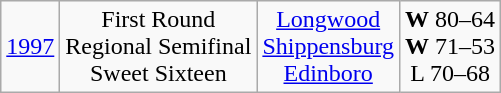<table class="wikitable">
<tr align="center">
<td><a href='#'>1997</a></td>
<td>First Round<br>Regional Semifinal<br>Sweet Sixteen</td>
<td><a href='#'>Longwood</a><br><a href='#'>Shippensburg</a><br><a href='#'>Edinboro</a></td>
<td><strong>W</strong> 80–64<br><strong>W</strong> 71–53<br>L 70–68</td>
</tr>
</table>
